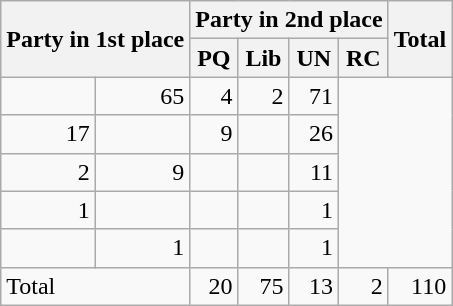<table class="wikitable" style="text-align:right;">
<tr>
<th rowspan="2" colspan="2" style="text-align:left;">Party in 1st place</th>
<th colspan="4">Party in 2nd place</th>
<th rowspan="2">Total</th>
</tr>
<tr>
<th>PQ</th>
<th>Lib</th>
<th>UN</th>
<th>RC</th>
</tr>
<tr>
<td></td>
<td>65</td>
<td>4</td>
<td>2</td>
<td>71</td>
</tr>
<tr>
<td>17</td>
<td></td>
<td>9</td>
<td></td>
<td>26</td>
</tr>
<tr>
<td>2</td>
<td>9</td>
<td></td>
<td></td>
<td>11</td>
</tr>
<tr>
<td>1</td>
<td></td>
<td></td>
<td></td>
<td>1</td>
</tr>
<tr>
<td></td>
<td>1</td>
<td></td>
<td></td>
<td>1</td>
</tr>
<tr>
<td colspan="2" style="text-align:left;">Total</td>
<td>20</td>
<td>75</td>
<td>13</td>
<td>2</td>
<td>110</td>
</tr>
</table>
